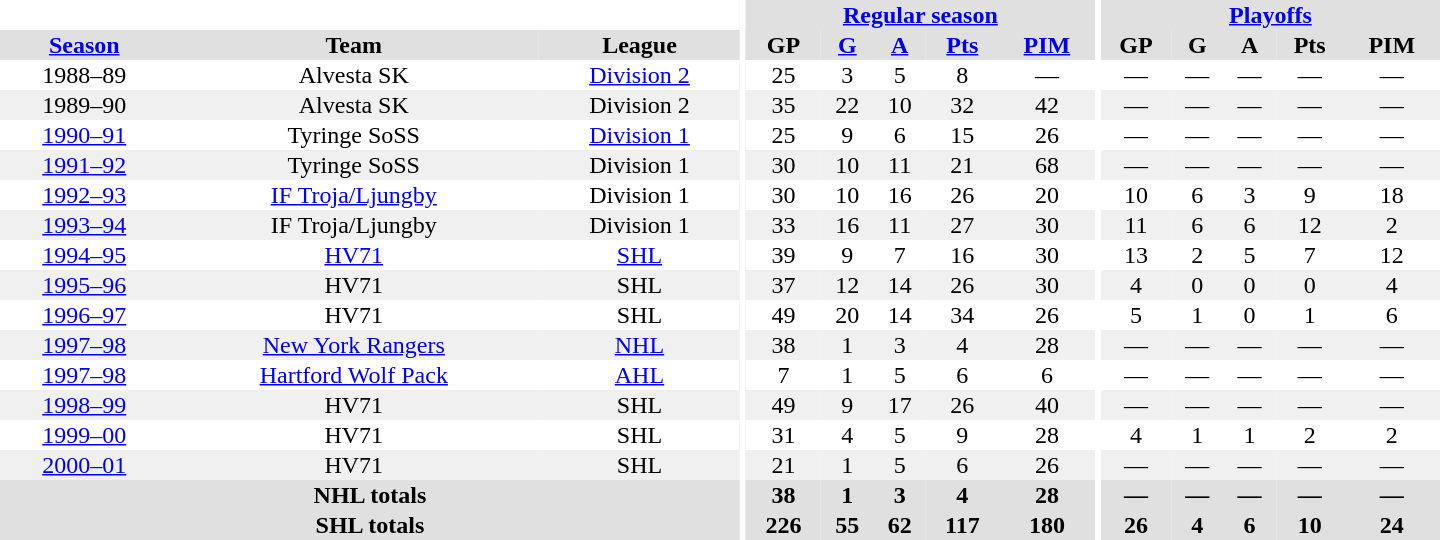<table border="0" cellpadding="1" cellspacing="0" style="text-align:center; width:60em;">
<tr bgcolor="#e0e0e0">
<th colspan="3" bgcolor="#ffffff"></th>
<th rowspan="99" bgcolor="#ffffff"></th>
<th colspan="5"><a href='#'>Regular season</a></th>
<th rowspan="99" bgcolor="#ffffff"></th>
<th colspan="5"><a href='#'>Playoffs</a></th>
</tr>
<tr bgcolor="#e0e0e0">
<th><a href='#'>Season</a></th>
<th>Team</th>
<th>League</th>
<th>GP</th>
<th><a href='#'>G</a></th>
<th><a href='#'>A</a></th>
<th><a href='#'>Pts</a></th>
<th><a href='#'>PIM</a></th>
<th>GP</th>
<th>G</th>
<th>A</th>
<th>Pts</th>
<th>PIM</th>
</tr>
<tr>
<td>1988–89</td>
<td>Alvesta SK</td>
<td><a href='#'>Division 2</a></td>
<td>25</td>
<td>3</td>
<td>5</td>
<td>8</td>
<td>—</td>
<td>—</td>
<td>—</td>
<td>—</td>
<td>—</td>
<td>—</td>
</tr>
<tr bgcolor="#f0f0f0">
<td>1989–90</td>
<td>Alvesta SK</td>
<td>Division 2</td>
<td>35</td>
<td>22</td>
<td>10</td>
<td>32</td>
<td>42</td>
<td>—</td>
<td>—</td>
<td>—</td>
<td>—</td>
<td>—</td>
</tr>
<tr>
<td><a href='#'>1990–91</a></td>
<td>Tyringe SoSS</td>
<td><a href='#'>Division 1</a></td>
<td>25</td>
<td>9</td>
<td>6</td>
<td>15</td>
<td>26</td>
<td>—</td>
<td>—</td>
<td>—</td>
<td>—</td>
<td>—</td>
</tr>
<tr bgcolor="#f0f0f0">
<td><a href='#'>1991–92</a></td>
<td>Tyringe SoSS</td>
<td>Division 1</td>
<td>30</td>
<td>10</td>
<td>11</td>
<td>21</td>
<td>68</td>
<td>—</td>
<td>—</td>
<td>—</td>
<td>—</td>
<td>—</td>
</tr>
<tr>
<td><a href='#'>1992–93</a></td>
<td><a href='#'>IF Troja/Ljungby</a></td>
<td>Division 1</td>
<td>30</td>
<td>10</td>
<td>16</td>
<td>26</td>
<td>20</td>
<td>10</td>
<td>6</td>
<td>3</td>
<td>9</td>
<td>18</td>
</tr>
<tr bgcolor="#f0f0f0">
<td><a href='#'>1993–94</a></td>
<td>IF Troja/Ljungby</td>
<td>Division 1</td>
<td>33</td>
<td>16</td>
<td>11</td>
<td>27</td>
<td>30</td>
<td>11</td>
<td>6</td>
<td>6</td>
<td>12</td>
<td>2</td>
</tr>
<tr>
<td><a href='#'>1994–95</a></td>
<td><a href='#'>HV71</a></td>
<td><a href='#'>SHL</a></td>
<td>39</td>
<td>9</td>
<td>7</td>
<td>16</td>
<td>30</td>
<td>13</td>
<td>2</td>
<td>5</td>
<td>7</td>
<td>12</td>
</tr>
<tr bgcolor="#f0f0f0">
<td><a href='#'>1995–96</a></td>
<td>HV71</td>
<td>SHL</td>
<td>37</td>
<td>12</td>
<td>14</td>
<td>26</td>
<td>30</td>
<td>4</td>
<td>0</td>
<td>0</td>
<td>0</td>
<td>4</td>
</tr>
<tr>
<td><a href='#'>1996–97</a></td>
<td>HV71</td>
<td>SHL</td>
<td>49</td>
<td>20</td>
<td>14</td>
<td>34</td>
<td>26</td>
<td>5</td>
<td>1</td>
<td>0</td>
<td>1</td>
<td>6</td>
</tr>
<tr bgcolor="#f0f0f0">
<td><a href='#'>1997–98</a></td>
<td><a href='#'>New York Rangers</a></td>
<td><a href='#'>NHL</a></td>
<td>38</td>
<td>1</td>
<td>3</td>
<td>4</td>
<td>28</td>
<td>—</td>
<td>—</td>
<td>—</td>
<td>—</td>
<td>—</td>
</tr>
<tr>
<td><a href='#'>1997–98</a></td>
<td><a href='#'>Hartford Wolf Pack</a></td>
<td><a href='#'>AHL</a></td>
<td>7</td>
<td>1</td>
<td>5</td>
<td>6</td>
<td>6</td>
<td>—</td>
<td>—</td>
<td>—</td>
<td>—</td>
<td>—</td>
</tr>
<tr bgcolor="#f0f0f0">
<td><a href='#'>1998–99</a></td>
<td>HV71</td>
<td>SHL</td>
<td>49</td>
<td>9</td>
<td>17</td>
<td>26</td>
<td>40</td>
<td>—</td>
<td>—</td>
<td>—</td>
<td>—</td>
<td>—</td>
</tr>
<tr>
<td><a href='#'>1999–00</a></td>
<td>HV71</td>
<td>SHL</td>
<td>31</td>
<td>4</td>
<td>5</td>
<td>9</td>
<td>28</td>
<td>4</td>
<td>1</td>
<td>1</td>
<td>2</td>
<td>2</td>
</tr>
<tr bgcolor="#f0f0f0">
<td><a href='#'>2000–01</a></td>
<td>HV71</td>
<td>SHL</td>
<td>21</td>
<td>1</td>
<td>5</td>
<td>6</td>
<td>26</td>
<td>—</td>
<td>—</td>
<td>—</td>
<td>—</td>
<td>—</td>
</tr>
<tr bgcolor="#e0e0e0">
<th colspan="3">NHL totals</th>
<th>38</th>
<th>1</th>
<th>3</th>
<th>4</th>
<th>28</th>
<th>—</th>
<th>—</th>
<th>—</th>
<th>—</th>
<th>—</th>
</tr>
<tr bgcolor="#e0e0e0">
<th colspan="3">SHL totals</th>
<th>226</th>
<th>55</th>
<th>62</th>
<th>117</th>
<th>180</th>
<th>26</th>
<th>4</th>
<th>6</th>
<th>10</th>
<th>24</th>
</tr>
</table>
